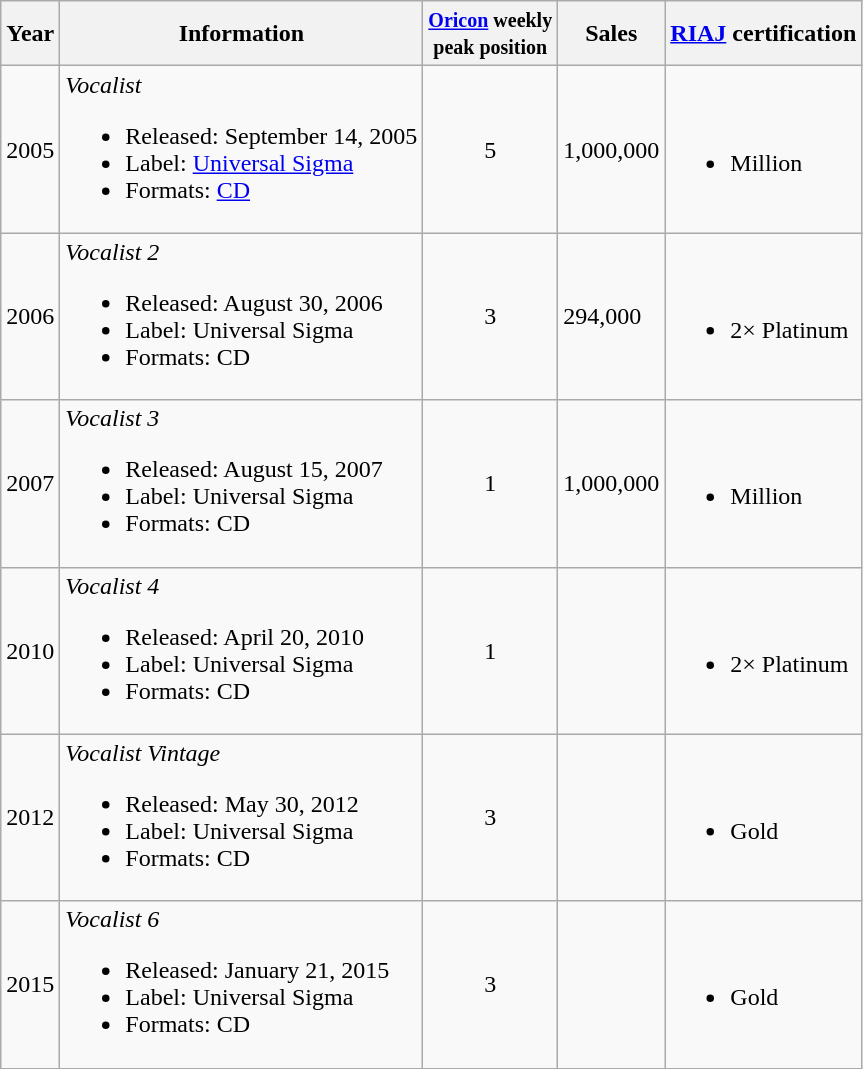<table class="wikitable">
<tr>
<th>Year</th>
<th>Information</th>
<th><small><a href='#'>Oricon</a> weekly<br>peak position</small></th>
<th>Sales<br></th>
<th><a href='#'>RIAJ</a> certification</th>
</tr>
<tr>
<td>2005</td>
<td><em>Vocalist</em><br><ul><li>Released: September 14, 2005</li><li>Label: <a href='#'>Universal Sigma</a></li><li>Formats: <a href='#'>CD</a></li></ul></td>
<td style="text-align:center;">5</td>
<td align="left">1,000,000</td>
<td align="left"><br><ul><li>Million</li></ul></td>
</tr>
<tr>
<td>2006</td>
<td><em>Vocalist 2</em><br><ul><li>Released: August 30, 2006</li><li>Label: Universal Sigma</li><li>Formats: CD</li></ul></td>
<td style="text-align:center;">3</td>
<td align="left">294,000</td>
<td align="left"><br><ul><li>2× Platinum</li></ul></td>
</tr>
<tr>
<td>2007</td>
<td><em>Vocalist 3</em><br><ul><li>Released: August 15, 2007</li><li>Label: Universal Sigma</li><li>Formats: CD</li></ul></td>
<td style="text-align:center;">1</td>
<td align="left">1,000,000</td>
<td align="left"><br><ul><li>Million</li></ul></td>
</tr>
<tr>
<td>2010</td>
<td><em>Vocalist 4</em><br><ul><li>Released: April 20, 2010</li><li>Label: Universal Sigma</li><li>Formats: CD</li></ul></td>
<td style="text-align:center;">1</td>
<td align="left"></td>
<td align="left"><br><ul><li>2× Platinum</li></ul></td>
</tr>
<tr>
<td>2012</td>
<td><em>Vocalist Vintage</em><br><ul><li>Released: May 30, 2012</li><li>Label: Universal Sigma</li><li>Formats: CD</li></ul></td>
<td style="text-align:center;">3</td>
<td align="left"></td>
<td align="left"><br><ul><li>Gold</li></ul></td>
</tr>
<tr>
<td>2015</td>
<td><em>Vocalist 6</em><br><ul><li>Released: January 21, 2015</li><li>Label: Universal Sigma</li><li>Formats: CD</li></ul></td>
<td style="text-align:center;">3</td>
<td align="left"></td>
<td align="left"><br><ul><li>Gold</li></ul></td>
</tr>
</table>
